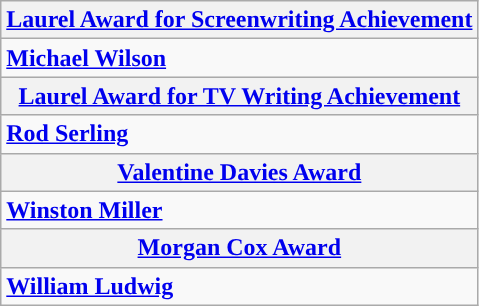<table class="wikitable" style="width=">
<tr>
<th colspan="2" style="background:"><a href='#'>Laurel Award for Screenwriting Achievement</a></th>
</tr>
<tr>
<td colspan="2" style="vertical-align:top;"><strong><a href='#'>Michael Wilson</a></strong></td>
</tr>
<tr>
<th colspan="2" style="background:"><a href='#'>Laurel Award for TV Writing Achievement</a></th>
</tr>
<tr>
<td colspan="2" style="vertical-align:top;"><strong><a href='#'>Rod Serling</a></strong></td>
</tr>
<tr>
<th colspan="2" style="background:"><a href='#'>Valentine Davies Award</a></th>
</tr>
<tr>
<td colspan="2" style="vertical-align:top;"><strong><a href='#'>Winston Miller</a></strong></td>
</tr>
<tr>
<th colspan="2" style="background:"><a href='#'>Morgan Cox Award</a></th>
</tr>
<tr>
<td colspan="2" style="vertical-align:top;"><strong><a href='#'>William Ludwig</a></strong></td>
</tr>
</table>
